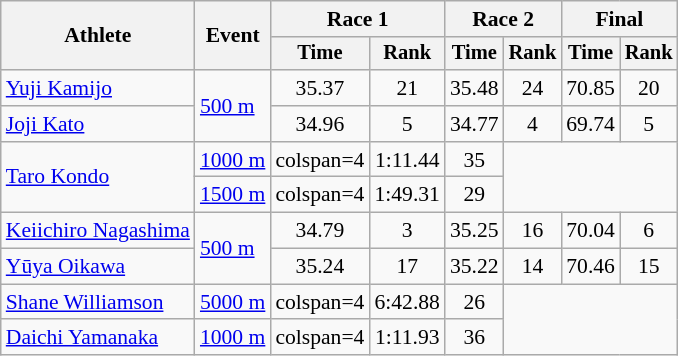<table class="wikitable" style="font-size:90%">
<tr>
<th rowspan=2>Athlete</th>
<th rowspan=2>Event</th>
<th colspan=2>Race 1</th>
<th colspan=2>Race 2</th>
<th colspan=2>Final</th>
</tr>
<tr style="font-size:95%">
<th>Time</th>
<th>Rank</th>
<th>Time</th>
<th>Rank</th>
<th>Time</th>
<th>Rank</th>
</tr>
<tr align=center>
<td align=left><a href='#'>Yuji Kamijo</a></td>
<td align=left rowspan=2><a href='#'>500 m</a></td>
<td>35.37</td>
<td>21</td>
<td>35.48</td>
<td>24</td>
<td>70.85</td>
<td>20</td>
</tr>
<tr align=center>
<td align=left><a href='#'>Joji Kato</a></td>
<td>34.96</td>
<td>5</td>
<td>34.77</td>
<td>4</td>
<td>69.74</td>
<td>5</td>
</tr>
<tr align=center>
<td align=left rowspan=2><a href='#'>Taro Kondo</a></td>
<td align=left><a href='#'>1000 m</a></td>
<td>colspan=4 </td>
<td>1:11.44</td>
<td>35</td>
</tr>
<tr align=center>
<td align=left><a href='#'>1500 m</a></td>
<td>colspan=4 </td>
<td>1:49.31</td>
<td>29</td>
</tr>
<tr align=center>
<td align=left><a href='#'>Keiichiro Nagashima</a></td>
<td align=left rowspan=2><a href='#'>500 m</a></td>
<td>34.79</td>
<td>3</td>
<td>35.25</td>
<td>16</td>
<td>70.04</td>
<td>6</td>
</tr>
<tr align=center>
<td align=left><a href='#'>Yūya Oikawa</a></td>
<td>35.24</td>
<td>17</td>
<td>35.22</td>
<td>14</td>
<td>70.46</td>
<td>15</td>
</tr>
<tr align=center>
<td align=left><a href='#'>Shane Williamson</a></td>
<td align=left><a href='#'>5000 m</a></td>
<td>colspan=4 </td>
<td>6:42.88</td>
<td>26</td>
</tr>
<tr align=center>
<td align=left><a href='#'>Daichi Yamanaka</a></td>
<td align=left><a href='#'>1000 m</a></td>
<td>colspan=4 </td>
<td>1:11.93</td>
<td>36</td>
</tr>
</table>
